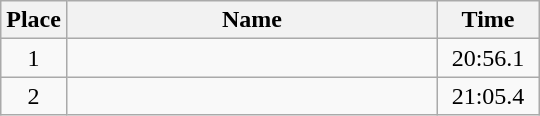<table class=wikitable style="text-align:center">
<tr>
<th width=20>Place</th>
<th width=240>Name</th>
<th width=60>Time</th>
</tr>
<tr>
<td>1</td>
<td align=left></td>
<td>20:56.1</td>
</tr>
<tr>
<td>2</td>
<td align=left></td>
<td>21:05.4</td>
</tr>
</table>
